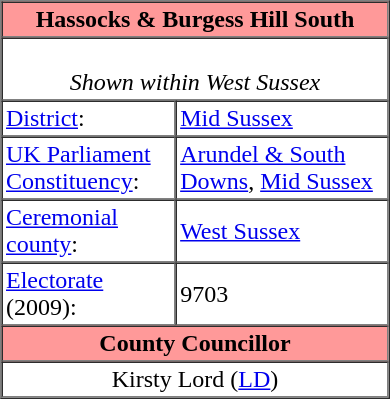<table class="vcard" border=1 cellpadding=2 cellspacing=0 align=right width=260 style=margin-left:0.5em;>
<tr>
<th class="fn org" colspan=2 align=center bgcolor="#ff9999"><strong>Hassocks & Burgess Hill South</strong></th>
</tr>
<tr>
<td colspan=2 align=center><br><em>Shown within West Sussex</em></td>
</tr>
<tr class="note">
<td width="45%"><a href='#'>District</a>:</td>
<td><a href='#'>Mid Sussex</a></td>
</tr>
<tr class="note">
<td><a href='#'>UK Parliament Constituency</a>:</td>
<td><a href='#'>Arundel & South Downs</a>, <a href='#'>Mid Sussex</a></td>
</tr>
<tr class="note">
<td><a href='#'>Ceremonial county</a>:</td>
<td><a href='#'>West Sussex</a></td>
</tr>
<tr class="note">
<td><a href='#'>Electorate</a> (2009):</td>
<td>9703</td>
</tr>
<tr>
<th colspan=2 align=center bgcolor="#ff9999">County Councillor</th>
</tr>
<tr>
<td colspan=2 align=center>Kirsty Lord (<a href='#'>LD</a>)</td>
</tr>
</table>
